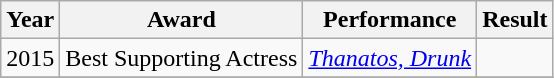<table class="wikitable">
<tr>
<th>Year</th>
<th>Award</th>
<th>Performance</th>
<th>Result</th>
</tr>
<tr>
<td>2015</td>
<td>Best Supporting Actress</td>
<td><em><a href='#'>Thanatos, Drunk</a></em></td>
<td></td>
</tr>
<tr>
</tr>
</table>
